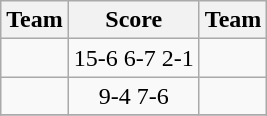<table class=wikitable style="border:1px solid #AAAAAA;">
<tr>
<th>Team</th>
<th>Score</th>
<th>Team</th>
</tr>
<tr>
<td><strong></strong></td>
<td align="center">15-6 6-7 2-1</td>
<td></td>
</tr>
<tr>
<td><strong></strong></td>
<td align="center">9-4 7-6</td>
<td></td>
</tr>
<tr>
</tr>
</table>
